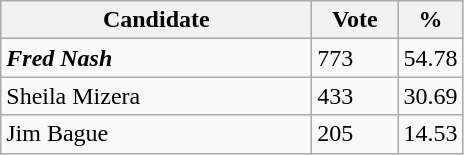<table class="wikitable">
<tr>
<th bgcolor="#DDDDFF" width="200px">Candidate</th>
<th bgcolor="#DDDDFF" width="50px">Vote</th>
<th bgcolor="#DDDDFF" width="30px">%</th>
</tr>
<tr>
<td><strong><em>Fred Nash</em></strong></td>
<td>773</td>
<td>54.78</td>
</tr>
<tr>
<td>Sheila Mizera</td>
<td>433</td>
<td>30.69</td>
</tr>
<tr>
<td>Jim Bague</td>
<td>205</td>
<td>14.53</td>
</tr>
</table>
